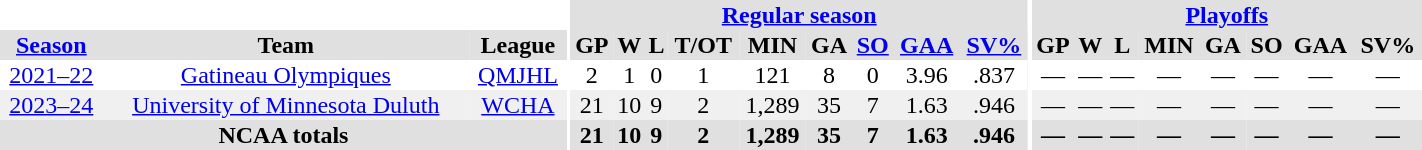<table border="0" cellpadding="1" cellspacing="0" ID="Table3" style="text-align:center; width:75%;">
<tr style="background:#e0e0e0;">
<th colspan="3" style="background:#fff;"></th>
<th rowspan="99" style="background:#fff;"></th>
<th colspan="9" style="background:#e0e0e0;"><a href='#'>Regular season</a></th>
<th rowspan="99" style="background:#fff;"></th>
<th colspan="8" style="background:#e0e0e0;"><a href='#'>Playoffs</a></th>
</tr>
<tr bgcolor="#e0e0e0">
<th><a href='#'>Season</a></th>
<th>Team</th>
<th>League</th>
<th>GP</th>
<th>W</th>
<th>L</th>
<th>T/OT</th>
<th>MIN</th>
<th>GA</th>
<th><a href='#'>SO</a></th>
<th><a href='#'>GAA</a></th>
<th><a href='#'>SV%</a></th>
<th>GP</th>
<th>W</th>
<th>L</th>
<th>MIN</th>
<th>GA</th>
<th>SO</th>
<th>GAA</th>
<th>SV%</th>
</tr>
<tr>
<td><a href='#'>2021–22</a></td>
<td><a href='#'>Gatineau Olympiques</a></td>
<td><a href='#'>QMJHL</a></td>
<td>2</td>
<td>1</td>
<td>0</td>
<td>1</td>
<td>121</td>
<td>8</td>
<td>0</td>
<td>3.96</td>
<td>.837</td>
<td>—</td>
<td>—</td>
<td>—</td>
<td>—</td>
<td>—</td>
<td>—</td>
<td>—</td>
<td>—</td>
</tr>
<tr bgcolor="f0f0f0">
<td><a href='#'>2023–24</a></td>
<td><a href='#'>University of Minnesota Duluth</a></td>
<td><a href='#'>WCHA</a></td>
<td>21</td>
<td>10</td>
<td>9</td>
<td>2</td>
<td>1,289</td>
<td>35</td>
<td>7</td>
<td>1.63</td>
<td>.946</td>
<td>—</td>
<td>—</td>
<td>—</td>
<td>—</td>
<td>—</td>
<td>—</td>
<td>—</td>
<td>—</td>
</tr>
<tr bgcolor="#e0e0e0">
<th colspan="3">NCAA totals</th>
<th>21</th>
<th>10</th>
<th>9</th>
<th>2</th>
<th>1,289</th>
<th>35</th>
<th>7</th>
<th>1.63</th>
<th>.946</th>
<th>—</th>
<th>—</th>
<th>—</th>
<th>—</th>
<th>—</th>
<th>—</th>
<th>—</th>
<th>—</th>
</tr>
</table>
